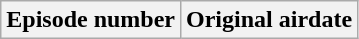<table class="wikitable plainrowheaders">
<tr>
<th>Episode number</th>
<th>Original airdate <br>






</th>
</tr>
</table>
